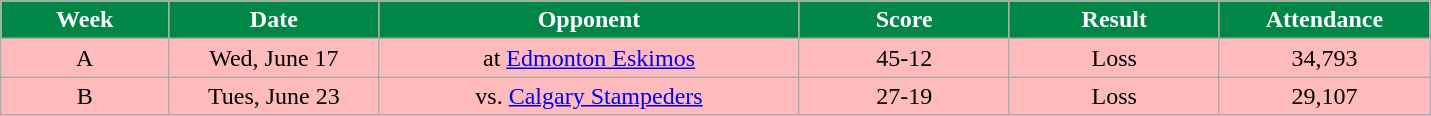<table class="wikitable sortable">
<tr>
<th style="background:#008748;color:white;" width="8%">Week</th>
<th style="background:#008748;color:White;"   width="10%">Date</th>
<th style="background:#008748;color:White;"   width="20%">Opponent</th>
<th style="background:#008748;color:White;"   width="10%">Score</th>
<th style="background:#008748;color:White;"   width="10%">Result</th>
<th style="background:#008748;color:White;"   width="10%">Attendance</th>
</tr>
<tr align="center" bgcolor="#ffbbbb">
<td>A</td>
<td>Wed, June 17</td>
<td>at <a href='#'>Edmonton Eskimos</a></td>
<td>45-12</td>
<td>Loss</td>
<td>34,793</td>
</tr>
<tr align="center" bgcolor="#ffbbbb">
<td>B</td>
<td>Tues, June 23</td>
<td>vs. <a href='#'>Calgary Stampeders</a></td>
<td>27-19</td>
<td>Loss</td>
<td>29,107</td>
</tr>
</table>
